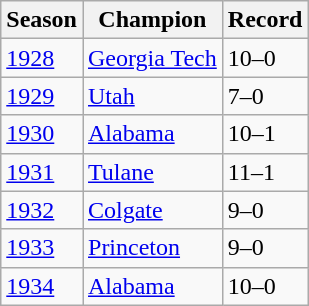<table class="wikitable">
<tr>
<th>Season</th>
<th>Champion</th>
<th>Record</th>
</tr>
<tr>
<td><a href='#'>1928</a></td>
<td><a href='#'>Georgia Tech</a></td>
<td>10–0</td>
</tr>
<tr>
<td><a href='#'>1929</a></td>
<td><a href='#'>Utah</a></td>
<td>7–0</td>
</tr>
<tr>
<td><a href='#'>1930</a></td>
<td><a href='#'>Alabama</a></td>
<td>10–1</td>
</tr>
<tr>
<td><a href='#'>1931</a></td>
<td><a href='#'>Tulane</a></td>
<td>11–1</td>
</tr>
<tr>
<td><a href='#'>1932</a></td>
<td><a href='#'>Colgate</a></td>
<td>9–0</td>
</tr>
<tr>
<td><a href='#'>1933</a></td>
<td><a href='#'>Princeton</a></td>
<td>9–0</td>
</tr>
<tr>
<td><a href='#'>1934</a></td>
<td><a href='#'>Alabama</a></td>
<td>10–0</td>
</tr>
</table>
